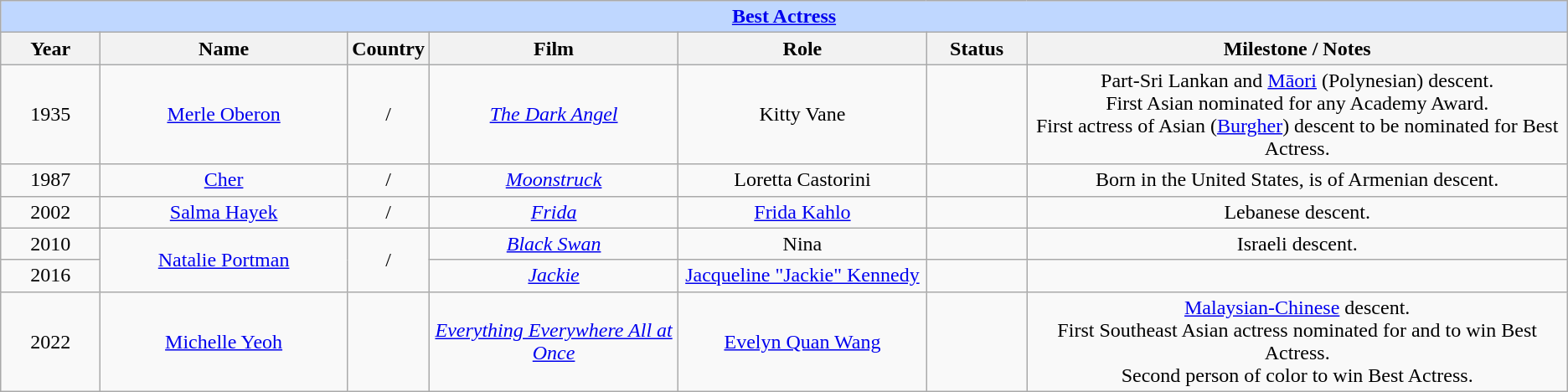<table class="wikitable" style="text-align: center">
<tr style="background:#bfd7ff;">
<td colspan="7" style="text-align:center;"><strong><a href='#'>Best Actress</a></strong></td>
</tr>
<tr style="background:#ebf5ff;">
<th width="75">Year</th>
<th width="200">Name</th>
<th width="50">Country</th>
<th width="200">Film</th>
<th width="200">Role</th>
<th width="75">Status</th>
<th width="450">Milestone / Notes</th>
</tr>
<tr>
<td>1935</td>
<td><a href='#'>Merle Oberon</a></td>
<td>/<br></td>
<td><em><a href='#'>The Dark Angel</a></em></td>
<td>Kitty Vane</td>
<td></td>
<td>Part-Sri Lankan and <a href='#'>Māori</a> (Polynesian) descent.<br>First Asian nominated for any Academy Award.<br>First actress of Asian (<a href='#'>Burgher</a>) descent to be nominated for Best Actress.</td>
</tr>
<tr>
<td>1987</td>
<td><a href='#'>Cher</a></td>
<td>/<br></td>
<td><em><a href='#'>Moonstruck</a></em></td>
<td>Loretta Castorini</td>
<td></td>
<td>Born in the United States, is of Armenian descent.</td>
</tr>
<tr>
<td>2002</td>
<td><a href='#'>Salma Hayek</a></td>
<td>/<br></td>
<td><em><a href='#'>Frida</a></em></td>
<td><a href='#'>Frida Kahlo</a></td>
<td></td>
<td>Lebanese descent.</td>
</tr>
<tr>
<td>2010</td>
<td rowspan="2"><a href='#'>Natalie Portman</a></td>
<td rowspan="2">/<br></td>
<td><em><a href='#'>Black Swan</a></em></td>
<td>Nina</td>
<td></td>
<td>Israeli descent.</td>
</tr>
<tr>
<td>2016</td>
<td><em><a href='#'>Jackie</a></em></td>
<td><a href='#'>Jacqueline "Jackie" Kennedy</a></td>
<td></td>
<td></td>
</tr>
<tr>
<td>2022</td>
<td><a href='#'>Michelle Yeoh</a></td>
<td></td>
<td><em><a href='#'>Everything Everywhere All at Once</a></em></td>
<td><a href='#'>Evelyn Quan Wang</a></td>
<td></td>
<td><a href='#'>Malaysian-Chinese</a> descent.<br>First Southeast Asian actress nominated for and to win Best Actress.<br>Second person of color to win Best Actress.</td>
</tr>
</table>
